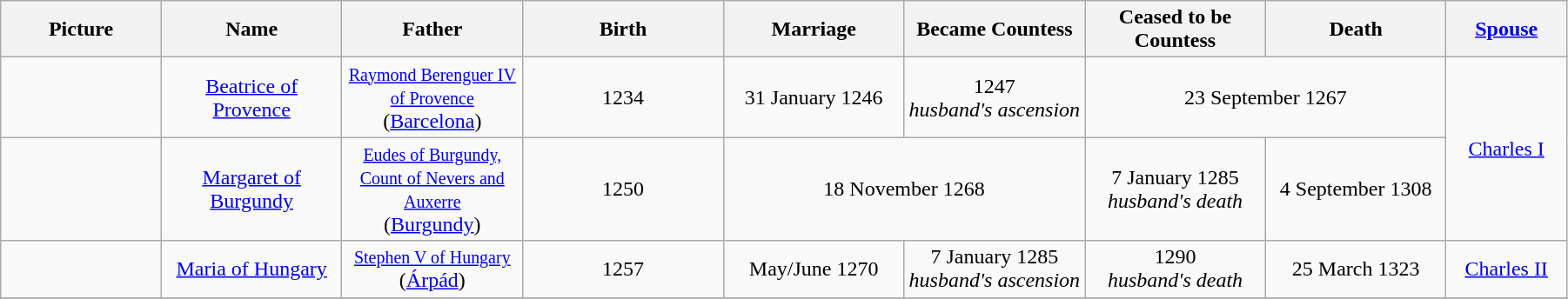<table width=95% class="wikitable">
<tr>
<th width = "8%">Picture</th>
<th width = "9%">Name</th>
<th width = "9%">Father</th>
<th width = "10%">Birth</th>
<th width = "9%">Marriage</th>
<th width = "9%">Became Countess</th>
<th width = "9%">Ceased to be Countess</th>
<th width = "9%">Death</th>
<th width = "6%"><a href='#'>Spouse</a></th>
</tr>
<tr>
<td align="center"></td>
<td align="center"><a href='#'>Beatrice of Provence</a></td>
<td align="center"><small><a href='#'>Raymond Berenguer IV of Provence</a></small> <br> (<a href='#'>Barcelona</a>)</td>
<td align=center>1234</td>
<td align=center>31 January 1246</td>
<td align=center>1247<br><em>husband's ascension</em></td>
<td align="center" colspan="2">23 September 1267</td>
<td align="center" rowspan="2"><a href='#'>Charles I</a></td>
</tr>
<tr>
<td align="center"></td>
<td align="center"><a href='#'>Margaret of Burgundy</a></td>
<td align="center"><small><a href='#'>Eudes of Burgundy, Count of Nevers and Auxerre</a></small> <br> (<a href='#'>Burgundy</a>)</td>
<td align="center">1250</td>
<td align="center" colspan="2">18 November 1268</td>
<td align="center">7 January 1285<br><em>husband's death</em></td>
<td align=center>4 September 1308</td>
</tr>
<tr>
<td align="center"></td>
<td align="center"><a href='#'>Maria of Hungary</a></td>
<td align="center"><small><a href='#'>Stephen V of Hungary</a></small><br> (<a href='#'>Árpád</a>)</td>
<td align="center">1257</td>
<td align="center">May/June 1270</td>
<td align="center">7 January 1285<br><em>husband's ascension</em></td>
<td align="center">1290<br><em>husband's death</em></td>
<td align="center">25 March 1323</td>
<td align="center"><a href='#'>Charles II</a></td>
</tr>
<tr>
</tr>
</table>
